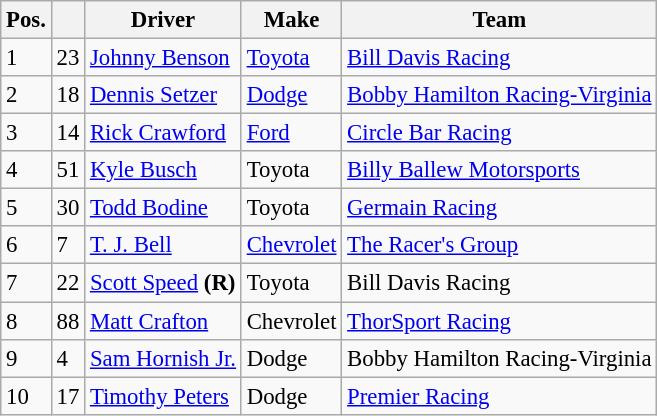<table class="wikitable" style="font-size: 95%;">
<tr>
<th>Pos.</th>
<th></th>
<th>Driver</th>
<th>Make</th>
<th>Team</th>
</tr>
<tr>
<td>1</td>
<td>23</td>
<td><a href='#'>Johnny Benson</a></td>
<td><a href='#'>Toyota</a></td>
<td><a href='#'>Bill Davis Racing</a></td>
</tr>
<tr>
<td>2</td>
<td>18</td>
<td><a href='#'>Dennis Setzer</a></td>
<td><a href='#'>Dodge</a></td>
<td><a href='#'>Bobby Hamilton Racing-Virginia</a></td>
</tr>
<tr>
<td>3</td>
<td>14</td>
<td><a href='#'>Rick Crawford</a></td>
<td><a href='#'>Ford</a></td>
<td><a href='#'>Circle Bar Racing</a></td>
</tr>
<tr>
<td>4</td>
<td>51</td>
<td><a href='#'>Kyle Busch</a></td>
<td>Toyota</td>
<td><a href='#'>Billy Ballew Motorsports</a></td>
</tr>
<tr>
<td>5</td>
<td>30</td>
<td><a href='#'>Todd Bodine</a></td>
<td>Toyota</td>
<td><a href='#'>Germain Racing</a></td>
</tr>
<tr>
<td>6</td>
<td>7</td>
<td><a href='#'>T. J. Bell</a></td>
<td><a href='#'>Chevrolet</a></td>
<td><a href='#'>The Racer's Group</a></td>
</tr>
<tr>
<td>7</td>
<td>22</td>
<td><a href='#'>Scott Speed</a> <strong>(R)</strong></td>
<td>Toyota</td>
<td>Bill Davis Racing</td>
</tr>
<tr>
<td>8</td>
<td>88</td>
<td><a href='#'>Matt Crafton</a></td>
<td>Chevrolet</td>
<td><a href='#'>ThorSport Racing</a></td>
</tr>
<tr>
<td>9</td>
<td>4</td>
<td><a href='#'>Sam Hornish Jr.</a></td>
<td>Dodge</td>
<td>Bobby Hamilton Racing-Virginia</td>
</tr>
<tr>
<td>10</td>
<td>17</td>
<td><a href='#'>Timothy Peters</a></td>
<td>Dodge</td>
<td><a href='#'>Premier Racing</a></td>
</tr>
</table>
